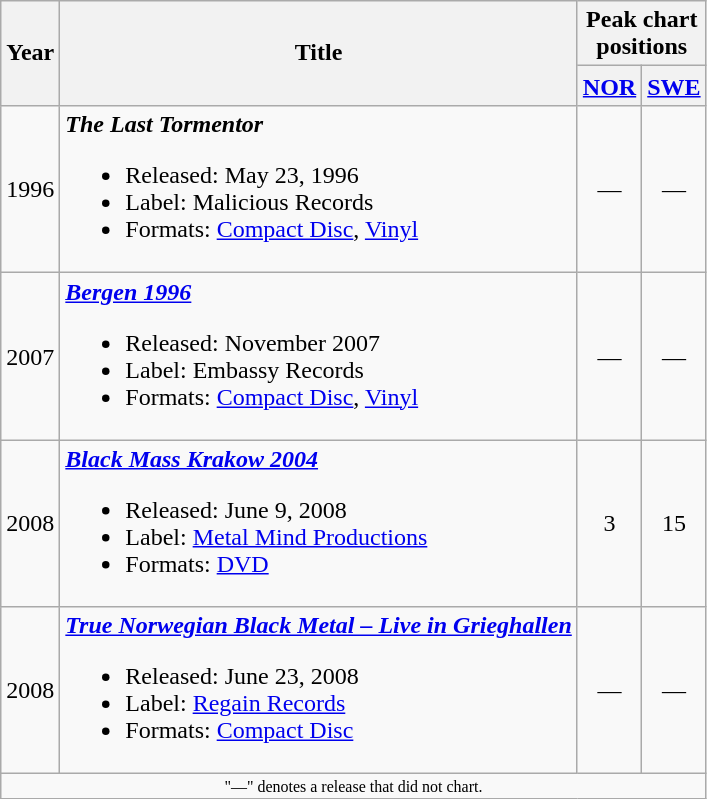<table class=wikitable style=text-align:center;>
<tr>
<th rowspan=2>Year</th>
<th rowspan=2>Title</th>
<th colspan=2>Peak chart positions</th>
</tr>
<tr style="vertical-align:top;line-height:1.2">
<th width=25px><a href='#'>NOR</a><br></th>
<th width=25px><a href='#'>SWE</a><br></th>
</tr>
<tr>
<td>1996</td>
<td align=left><strong><em>The Last Tormentor</em></strong><br><ul><li>Released: May 23, 1996</li><li>Label: Malicious Records</li><li>Formats: <a href='#'>Compact Disc</a>, <a href='#'>Vinyl</a></li></ul></td>
<td>—</td>
<td>—</td>
</tr>
<tr>
<td>2007</td>
<td align=left><strong><em><a href='#'>Bergen 1996</a></em></strong><br><ul><li>Released: November 2007</li><li>Label: Embassy Records</li><li>Formats: <a href='#'>Compact Disc</a>, <a href='#'>Vinyl</a></li></ul></td>
<td>—</td>
<td>—</td>
</tr>
<tr>
<td>2008</td>
<td align=left><strong><em><a href='#'>Black Mass Krakow 2004</a></em></strong><br><ul><li>Released: June 9, 2008</li><li>Label: <a href='#'>Metal Mind Productions</a></li><li>Formats: <a href='#'>DVD</a></li></ul></td>
<td>3</td>
<td>15</td>
</tr>
<tr>
<td>2008</td>
<td align=left><strong><em><a href='#'>True Norwegian Black Metal – Live in Grieghallen</a></em></strong><br><ul><li>Released: June 23, 2008</li><li>Label: <a href='#'>Regain Records</a></li><li>Formats: <a href='#'>Compact Disc</a></li></ul></td>
<td>—</td>
<td>—</td>
</tr>
<tr>
<td colspan=10 style=font-size:8pt;>"—" denotes a release that did not chart.</td>
</tr>
</table>
